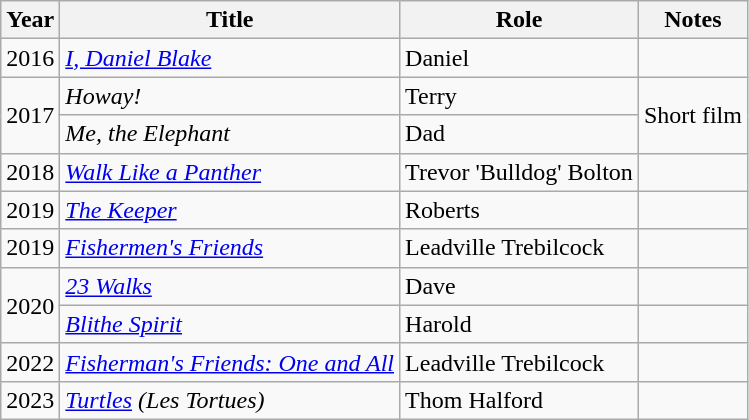<table class="wikitable">
<tr>
<th>Year</th>
<th>Title</th>
<th>Role</th>
<th>Notes</th>
</tr>
<tr>
<td>2016</td>
<td><em><a href='#'>I, Daniel Blake</a></em></td>
<td>Daniel</td>
<td></td>
</tr>
<tr>
<td rowspan="2">2017</td>
<td><em>Howay!</em></td>
<td>Terry</td>
<td rowspan="2">Short film</td>
</tr>
<tr>
<td><em>Me, the Elephant</em></td>
<td>Dad</td>
</tr>
<tr>
<td>2018</td>
<td><em><a href='#'>Walk Like a Panther</a></em></td>
<td>Trevor 'Bulldog' Bolton</td>
<td></td>
</tr>
<tr>
<td>2019</td>
<td><em><a href='#'>The Keeper</a></em></td>
<td>Roberts</td>
<td></td>
</tr>
<tr>
<td>2019</td>
<td><em><a href='#'>Fishermen's Friends</a></em></td>
<td>Leadville Trebilcock</td>
<td></td>
</tr>
<tr>
<td rowspan="2">2020</td>
<td><em><a href='#'>23 Walks</a></em></td>
<td>Dave</td>
<td></td>
</tr>
<tr>
<td><em><a href='#'>Blithe Spirit</a></em></td>
<td>Harold</td>
<td></td>
</tr>
<tr>
<td>2022</td>
<td><em><a href='#'>Fisherman's Friends: One and All</a></em></td>
<td>Leadville Trebilcock</td>
</tr>
<tr>
<td>2023</td>
<td><em><a href='#'>Turtles</a> (Les Tortues)</em></td>
<td>Thom Halford</td>
<td></td>
</tr>
</table>
